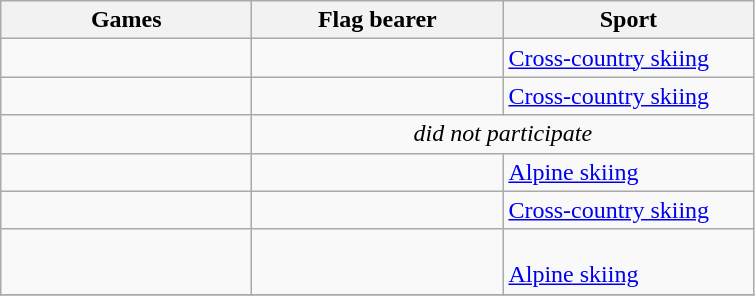<table class="wikitable sortable">
<tr>
<th style="width:10em">Games</th>
<th style="width:10em">Flag bearer</th>
<th style="width:10em">Sport</th>
</tr>
<tr>
<td></td>
<td></td>
<td> <a href='#'>Cross-country skiing</a></td>
</tr>
<tr>
<td></td>
<td></td>
<td> <a href='#'>Cross-country skiing</a></td>
</tr>
<tr>
<td></td>
<td align=center colspan=2 rowspan="1"><em>did not participate</em></td>
</tr>
<tr>
<td></td>
<td></td>
<td> <a href='#'>Alpine skiing</a></td>
</tr>
<tr>
<td></td>
<td></td>
<td> <a href='#'>Cross-country skiing</a></td>
</tr>
<tr>
<td></td>
<td><br></td>
<td><br> <a href='#'>Alpine skiing</a></td>
</tr>
<tr>
</tr>
</table>
